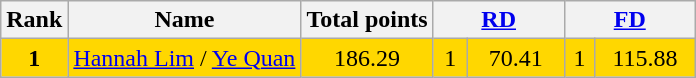<table class="wikitable sortable">
<tr>
<th>Rank</th>
<th>Name</th>
<th>Total points</th>
<th colspan="2" width="80px"><a href='#'>RD</a></th>
<th colspan="2" width="80px"><a href='#'>FD</a></th>
</tr>
<tr bgcolor="gold">
<td align="center"><strong>1</strong></td>
<td><a href='#'>Hannah Lim</a> / <a href='#'>Ye Quan</a></td>
<td align="center">186.29</td>
<td align="center">1</td>
<td align="center">70.41</td>
<td align="center">1</td>
<td align="center">115.88</td>
</tr>
</table>
